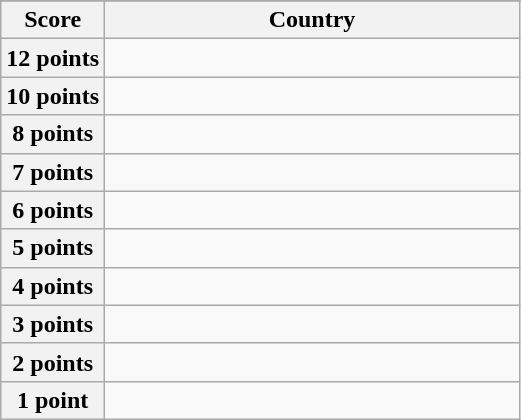<table class="wikitable">
<tr>
</tr>
<tr>
<th scope="col" width="20%">Score</th>
<th scope="col">Country</th>
</tr>
<tr>
<th scope="row">12 points</th>
<td></td>
</tr>
<tr>
<th scope="row">10 points</th>
<td></td>
</tr>
<tr>
<th scope="row">8 points</th>
<td></td>
</tr>
<tr>
<th scope="row">7 points</th>
<td></td>
</tr>
<tr>
<th scope="row">6 points</th>
<td></td>
</tr>
<tr>
<th scope="row">5 points</th>
<td></td>
</tr>
<tr>
<th scope="row">4 points</th>
<td></td>
</tr>
<tr>
<th scope="row">3 points</th>
<td></td>
</tr>
<tr>
<th scope="row">2 points</th>
<td></td>
</tr>
<tr>
<th scope="row">1 point</th>
<td></td>
</tr>
</table>
